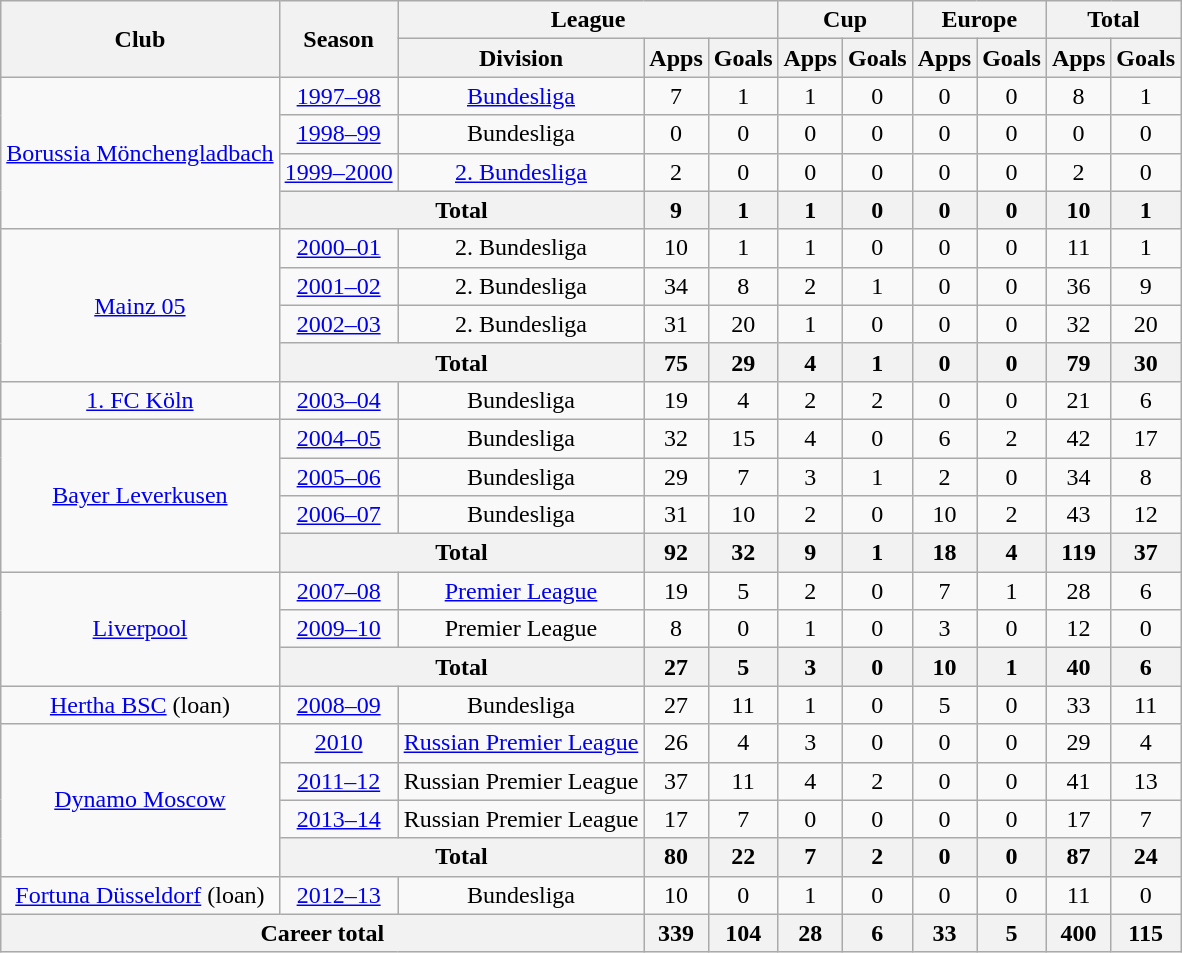<table class="wikitable" style="text-align:center">
<tr>
<th rowspan="2">Club</th>
<th rowspan="2">Season</th>
<th colspan="3">League</th>
<th colspan="2">Cup</th>
<th colspan="2">Europe</th>
<th colspan="2">Total</th>
</tr>
<tr>
<th>Division</th>
<th>Apps</th>
<th>Goals</th>
<th>Apps</th>
<th>Goals</th>
<th>Apps</th>
<th>Goals</th>
<th>Apps</th>
<th>Goals</th>
</tr>
<tr>
<td rowspan="4"><a href='#'>Borussia Mönchengladbach</a></td>
<td><a href='#'>1997–98</a></td>
<td><a href='#'>Bundesliga</a></td>
<td>7</td>
<td>1</td>
<td>1</td>
<td>0</td>
<td>0</td>
<td>0</td>
<td>8</td>
<td>1</td>
</tr>
<tr>
<td><a href='#'>1998–99</a></td>
<td>Bundesliga</td>
<td>0</td>
<td>0</td>
<td>0</td>
<td>0</td>
<td>0</td>
<td>0</td>
<td>0</td>
<td>0</td>
</tr>
<tr>
<td><a href='#'>1999–2000</a></td>
<td><a href='#'>2. Bundesliga</a></td>
<td>2</td>
<td>0</td>
<td>0</td>
<td>0</td>
<td>0</td>
<td>0</td>
<td>2</td>
<td>0</td>
</tr>
<tr>
<th colspan="2">Total</th>
<th>9</th>
<th>1</th>
<th>1</th>
<th>0</th>
<th>0</th>
<th>0</th>
<th>10</th>
<th>1</th>
</tr>
<tr>
<td rowspan="4"><a href='#'>Mainz 05</a></td>
<td><a href='#'>2000–01</a></td>
<td>2. Bundesliga</td>
<td>10</td>
<td>1</td>
<td>1</td>
<td>0</td>
<td>0</td>
<td>0</td>
<td>11</td>
<td>1</td>
</tr>
<tr>
<td><a href='#'>2001–02</a></td>
<td>2. Bundesliga</td>
<td>34</td>
<td>8</td>
<td>2</td>
<td>1</td>
<td>0</td>
<td>0</td>
<td>36</td>
<td>9</td>
</tr>
<tr>
<td><a href='#'>2002–03</a></td>
<td>2. Bundesliga</td>
<td>31</td>
<td>20</td>
<td>1</td>
<td>0</td>
<td>0</td>
<td>0</td>
<td>32</td>
<td>20</td>
</tr>
<tr>
<th colspan="2">Total</th>
<th>75</th>
<th>29</th>
<th>4</th>
<th>1</th>
<th>0</th>
<th>0</th>
<th>79</th>
<th>30</th>
</tr>
<tr>
<td><a href='#'>1. FC Köln</a></td>
<td><a href='#'>2003–04</a></td>
<td>Bundesliga</td>
<td>19</td>
<td>4</td>
<td>2</td>
<td>2</td>
<td>0</td>
<td>0</td>
<td>21</td>
<td>6</td>
</tr>
<tr>
<td rowspan="4"><a href='#'>Bayer Leverkusen</a></td>
<td><a href='#'>2004–05</a></td>
<td>Bundesliga</td>
<td>32</td>
<td>15</td>
<td>4</td>
<td>0</td>
<td>6</td>
<td>2</td>
<td>42</td>
<td>17</td>
</tr>
<tr>
<td><a href='#'>2005–06</a></td>
<td>Bundesliga</td>
<td>29</td>
<td>7</td>
<td>3</td>
<td>1</td>
<td>2</td>
<td>0</td>
<td>34</td>
<td>8</td>
</tr>
<tr>
<td><a href='#'>2006–07</a></td>
<td>Bundesliga</td>
<td>31</td>
<td>10</td>
<td>2</td>
<td>0</td>
<td>10</td>
<td>2</td>
<td>43</td>
<td>12</td>
</tr>
<tr>
<th colspan="2">Total</th>
<th>92</th>
<th>32</th>
<th>9</th>
<th>1</th>
<th>18</th>
<th>4</th>
<th>119</th>
<th>37</th>
</tr>
<tr>
<td rowspan="3"><a href='#'>Liverpool</a></td>
<td><a href='#'>2007–08</a></td>
<td><a href='#'>Premier League</a></td>
<td>19</td>
<td>5</td>
<td>2</td>
<td>0</td>
<td>7</td>
<td>1</td>
<td>28</td>
<td>6</td>
</tr>
<tr>
<td><a href='#'>2009–10</a></td>
<td>Premier League</td>
<td>8</td>
<td>0</td>
<td>1</td>
<td>0</td>
<td>3</td>
<td>0</td>
<td>12</td>
<td>0</td>
</tr>
<tr>
<th colspan="2">Total</th>
<th>27</th>
<th>5</th>
<th>3</th>
<th>0</th>
<th>10</th>
<th>1</th>
<th>40</th>
<th>6</th>
</tr>
<tr>
<td><a href='#'>Hertha BSC</a> (loan)</td>
<td><a href='#'>2008–09</a></td>
<td>Bundesliga</td>
<td>27</td>
<td>11</td>
<td>1</td>
<td>0</td>
<td>5</td>
<td>0</td>
<td>33</td>
<td>11</td>
</tr>
<tr>
<td rowspan="4"><a href='#'>Dynamo Moscow</a></td>
<td><a href='#'>2010</a></td>
<td><a href='#'>Russian Premier League</a></td>
<td>26</td>
<td>4</td>
<td>3</td>
<td>0</td>
<td>0</td>
<td>0</td>
<td>29</td>
<td>4</td>
</tr>
<tr>
<td><a href='#'>2011–12</a></td>
<td>Russian Premier League</td>
<td>37</td>
<td>11</td>
<td>4</td>
<td>2</td>
<td>0</td>
<td>0</td>
<td>41</td>
<td>13</td>
</tr>
<tr>
<td><a href='#'>2013–14</a></td>
<td>Russian Premier League</td>
<td>17</td>
<td>7</td>
<td>0</td>
<td>0</td>
<td>0</td>
<td>0</td>
<td>17</td>
<td>7</td>
</tr>
<tr>
<th colspan="2">Total</th>
<th>80</th>
<th>22</th>
<th>7</th>
<th>2</th>
<th>0</th>
<th>0</th>
<th>87</th>
<th>24</th>
</tr>
<tr>
<td><a href='#'>Fortuna Düsseldorf</a> (loan)</td>
<td><a href='#'>2012–13</a></td>
<td>Bundesliga</td>
<td>10</td>
<td>0</td>
<td>1</td>
<td>0</td>
<td>0</td>
<td>0</td>
<td>11</td>
<td>0</td>
</tr>
<tr>
<th colspan="3">Career total</th>
<th>339</th>
<th>104</th>
<th>28</th>
<th>6</th>
<th>33</th>
<th>5</th>
<th>400</th>
<th>115</th>
</tr>
</table>
